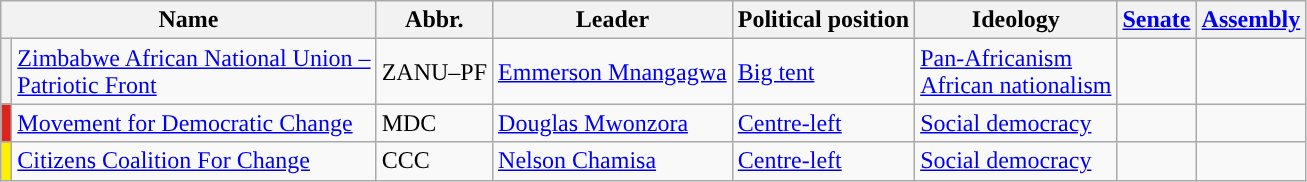<table class="wikitable">
<tr>
<th colspan=2>Name</th>
<th>Abbr.</th>
<th>Leader</th>
<th>Political position</th>
<th>Ideology</th>
<th><a href='#'>Senate</a></th>
<th><a href='#'>Assembly</a></th>
</tr>
<tr>
<th style="background-color: "></th>
<td><a href='#'>Zimbabwe African National Union –<br>Patriotic Front</a></td>
<td>ZANU–PF</td>
<td><a href='#'>Emmerson Mnangagwa</a></td>
<td><a href='#'>Big tent</a></td>
<td><a href='#'>Pan-Africanism</a><br><a href='#'>African nationalism</a></td>
<td></td>
<td></td>
</tr>
<tr>
<th style="background-color:#DC241F"></th>
<td><a href='#'>Movement for Democratic Change</a></td>
<td>MDC</td>
<td><a href='#'>Douglas Mwonzora</a></td>
<td><a href='#'>Centre-left</a></td>
<td><a href='#'>Social democracy</a></td>
<td></td>
<td></td>
</tr>
<tr>
<th style="background-color:#FFEF00"></th>
<td><a href='#'>Citizens Coalition For Change</a></td>
<td>CCC</td>
<td><a href='#'>Nelson Chamisa</a></td>
<td><a href='#'>Centre-left</a></td>
<td><a href='#'>Social democracy</a></td>
<td></td>
<td></td>
</tr>
</table>
